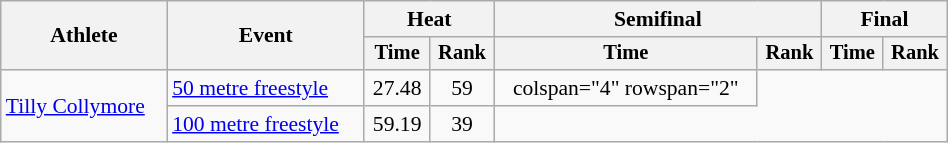<table class="wikitable" style="text-align:center; font-size:90%; width:50%;">
<tr>
<th rowspan="2">Athlete</th>
<th rowspan="2">Event</th>
<th colspan="2">Heat</th>
<th colspan="2">Semifinal</th>
<th colspan="2">Final</th>
</tr>
<tr style="font-size:95%">
<th>Time</th>
<th>Rank</th>
<th>Time</th>
<th>Rank</th>
<th>Time</th>
<th>Rank</th>
</tr>
<tr>
<td align=left rowspan=2><a href='#'>Tilly Collymore</a></td>
<td align=left><a href='#'>50 metre freestyle</a></td>
<td>27.48</td>
<td>59</td>
<td>colspan="4" rowspan="2" </td>
</tr>
<tr>
<td align=left><a href='#'>100 metre freestyle</a></td>
<td>59.19</td>
<td>39</td>
</tr>
</table>
